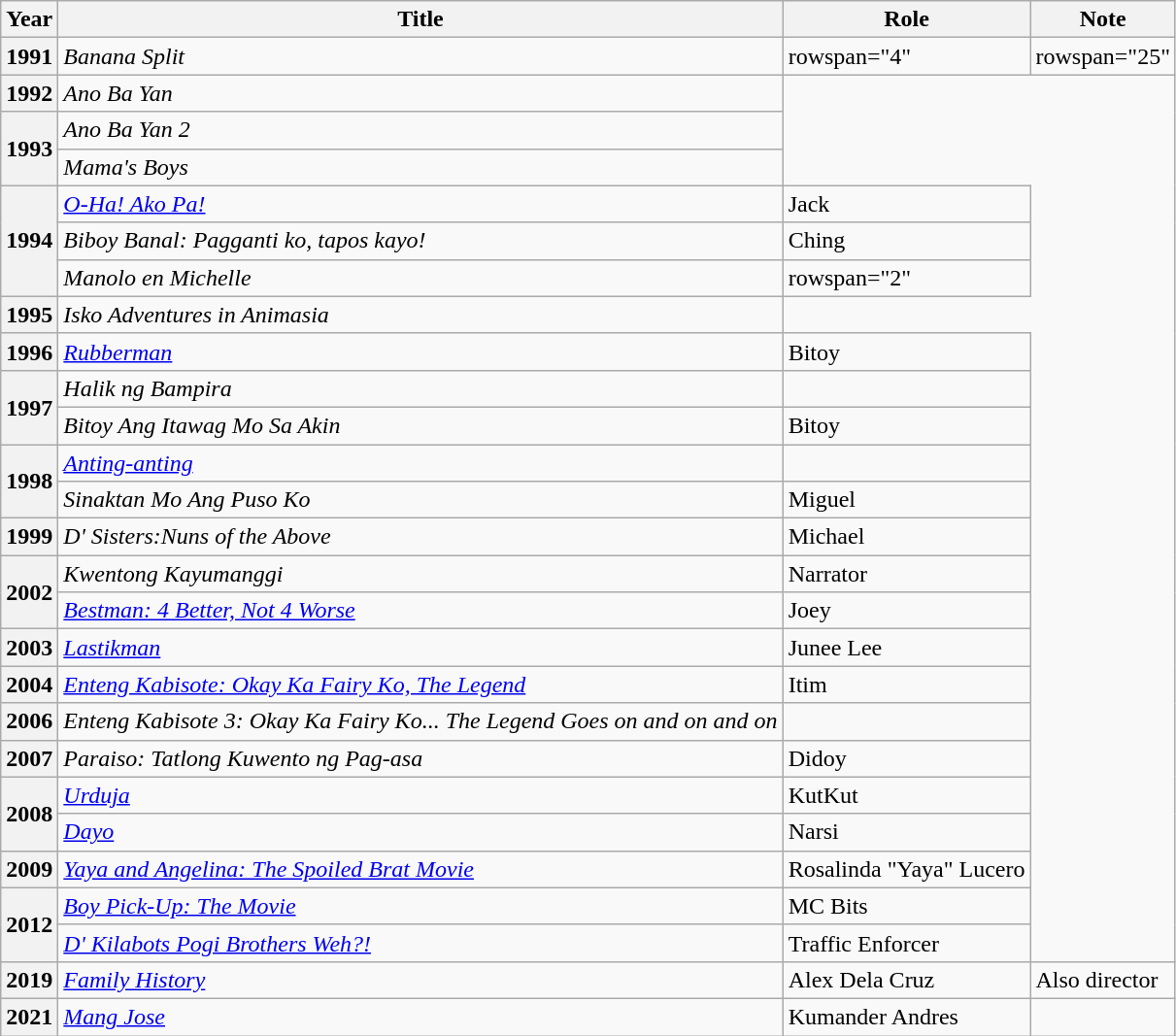<table class="wikitable sortable plainrowheaders">
<tr>
<th scope="col">Year</th>
<th scope="col">Title</th>
<th scope="col">Role</th>
<th scope="col">Note</th>
</tr>
<tr>
<th scope="row">1991</th>
<td><em>Banana Split</em></td>
<td>rowspan="4" </td>
<td>rowspan="25" </td>
</tr>
<tr>
<th scope="row">1992</th>
<td><em>Ano Ba Yan</em></td>
</tr>
<tr>
<th rowspan="2" scope="row">1993</th>
<td><em>Ano Ba Yan 2</em></td>
</tr>
<tr>
<td><em>Mama's Boys</em></td>
</tr>
<tr>
<th rowspan="3" scope="row">1994</th>
<td><em><a href='#'>O-Ha! Ako Pa!</a></em></td>
<td>Jack</td>
</tr>
<tr>
<td><em>Biboy Banal: Pagganti ko, tapos kayo!</em></td>
<td>Ching</td>
</tr>
<tr>
<td><em>Manolo en Michelle</em></td>
<td>rowspan="2" </td>
</tr>
<tr>
<th scope="row">1995</th>
<td><em>Isko Adventures in Animasia</em></td>
</tr>
<tr>
<th scope="row">1996</th>
<td><em><a href='#'>Rubberman</a></em></td>
<td>Bitoy</td>
</tr>
<tr>
<th rowspan="2" scope="row">1997</th>
<td><em>Halik ng Bampira</em></td>
<td></td>
</tr>
<tr>
<td><em>Bitoy Ang Itawag Mo Sa Akin</em></td>
<td>Bitoy</td>
</tr>
<tr>
<th rowspan="2" scope="row">1998</th>
<td><em><a href='#'>Anting-anting</a></em></td>
<td></td>
</tr>
<tr>
<td><em>Sinaktan Mo Ang Puso Ko</em></td>
<td>Miguel</td>
</tr>
<tr>
<th scope="row">1999</th>
<td><em>D' Sisters:Nuns of the Above</em></td>
<td>Michael</td>
</tr>
<tr>
<th rowspan="2" scope="row">2002</th>
<td><em>Kwentong Kayumanggi</em></td>
<td>Narrator</td>
</tr>
<tr>
<td><em><a href='#'>Bestman: 4 Better, Not 4 Worse</a></em></td>
<td>Joey</td>
</tr>
<tr>
<th scope="row">2003</th>
<td><em><a href='#'>Lastikman</a></em></td>
<td>Junee Lee</td>
</tr>
<tr>
<th scope="row">2004</th>
<td><em><a href='#'>Enteng Kabisote: Okay Ka Fairy Ko, The Legend</a></em></td>
<td>Itim</td>
</tr>
<tr>
<th scope="row">2006</th>
<td><em>Enteng Kabisote 3: Okay Ka Fairy Ko... The Legend Goes on and on and on</em></td>
<td></td>
</tr>
<tr>
<th scope="row">2007</th>
<td><em>Paraiso: Tatlong Kuwento ng Pag-asa</em></td>
<td>Didoy</td>
</tr>
<tr>
<th rowspan="2" scope="row">2008</th>
<td><em><a href='#'>Urduja</a></em></td>
<td>KutKut</td>
</tr>
<tr>
<td><em><a href='#'>Dayo</a></em></td>
<td>Narsi</td>
</tr>
<tr>
<th scope="row">2009</th>
<td><em><a href='#'>Yaya and Angelina: The Spoiled Brat Movie</a></em></td>
<td>Rosalinda "Yaya" Lucero</td>
</tr>
<tr>
<th rowspan="2" scope="row">2012</th>
<td><em><a href='#'>Boy Pick-Up: The Movie</a></em></td>
<td>MC Bits</td>
</tr>
<tr>
<td><em><a href='#'>D' Kilabots Pogi Brothers Weh?!</a></em></td>
<td>Traffic Enforcer</td>
</tr>
<tr>
<th scope="row">2019</th>
<td><em><a href='#'>Family History</a></em></td>
<td>Alex Dela Cruz</td>
<td>Also director</td>
</tr>
<tr>
<th scope="row">2021</th>
<td><em><a href='#'>Mang Jose</a></em></td>
<td>Kumander Andres</td>
<td></td>
</tr>
</table>
